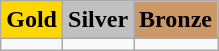<table class=wikitable>
<tr>
<td align=center bgcolor=gold> <strong>Gold</strong></td>
<td align=center bgcolor=silver> <strong>Silver</strong></td>
<td align=center bgcolor=cc9966> <strong>Bronze</strong></td>
</tr>
<tr>
<td></td>
<td></td>
<td></td>
</tr>
</table>
